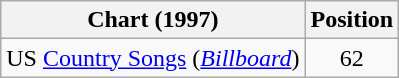<table class="wikitable sortable">
<tr>
<th scope="col">Chart (1997)</th>
<th scope="col">Position</th>
</tr>
<tr>
<td>US <a href='#'>Country Songs</a> (<em><a href='#'>Billboard</a></em>)</td>
<td align="center">62</td>
</tr>
</table>
